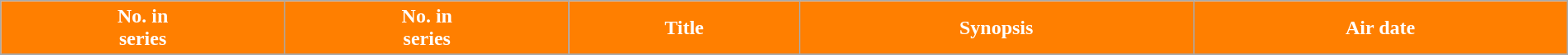<table class="wikitable plainrowheaders" style="width:100%;">
<tr style="color:white">
<th style="background: #FF7F00;">No. in<br>series</th>
<th style="background: #FF7F00;">No. in<br>series</th>
<th style="background: #FF7F00;">Title</th>
<th style="background: #FF7F00;">Synopsis</th>
<th style="background: #FF7F00;">Air date</th>
</tr>
<tr>
</tr>
</table>
